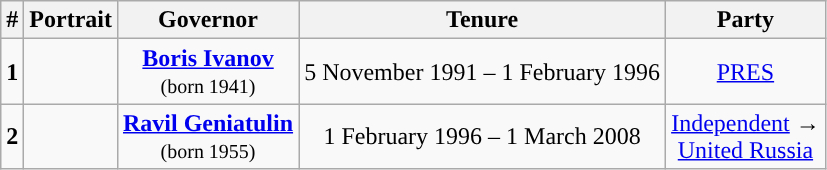<table class="wikitable" style="text-align: center;">
<tr>
<th>#</th>
<th>Portrait</th>
<th>Governor</th>
<th>Tenure</th>
<th>Party</th>
</tr>
<tr>
<td style="background: "><strong>1</strong></td>
<td></td>
<td><strong><a href='#'>Boris Ivanov</a></strong><br><small>(born 1941)</small></td>
<td>5 November 1991 – 1 February 1996</td>
<td><a href='#'>PRES</a></td>
</tr>
<tr>
<td style="background: "><strong>2</strong></td>
<td></td>
<td><strong><a href='#'>Ravil Geniatulin</a></strong><br><small>(born 1955)</small></td>
<td>1 February 1996 – 1 March 2008</td>
<td><a href='#'>Independent</a> →<br><a href='#'>United Russia</a></td>
</tr>
</table>
